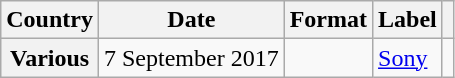<table class="wikitable plainrowheaders">
<tr>
<th scope="col">Country</th>
<th scope="col">Date</th>
<th scope="col">Format</th>
<th scope="col">Label</th>
<th scope="col"></th>
</tr>
<tr>
<th scope="row">Various</th>
<td>7 September 2017</td>
<td></td>
<td><a href='#'>Sony</a></td>
<td></td>
</tr>
</table>
